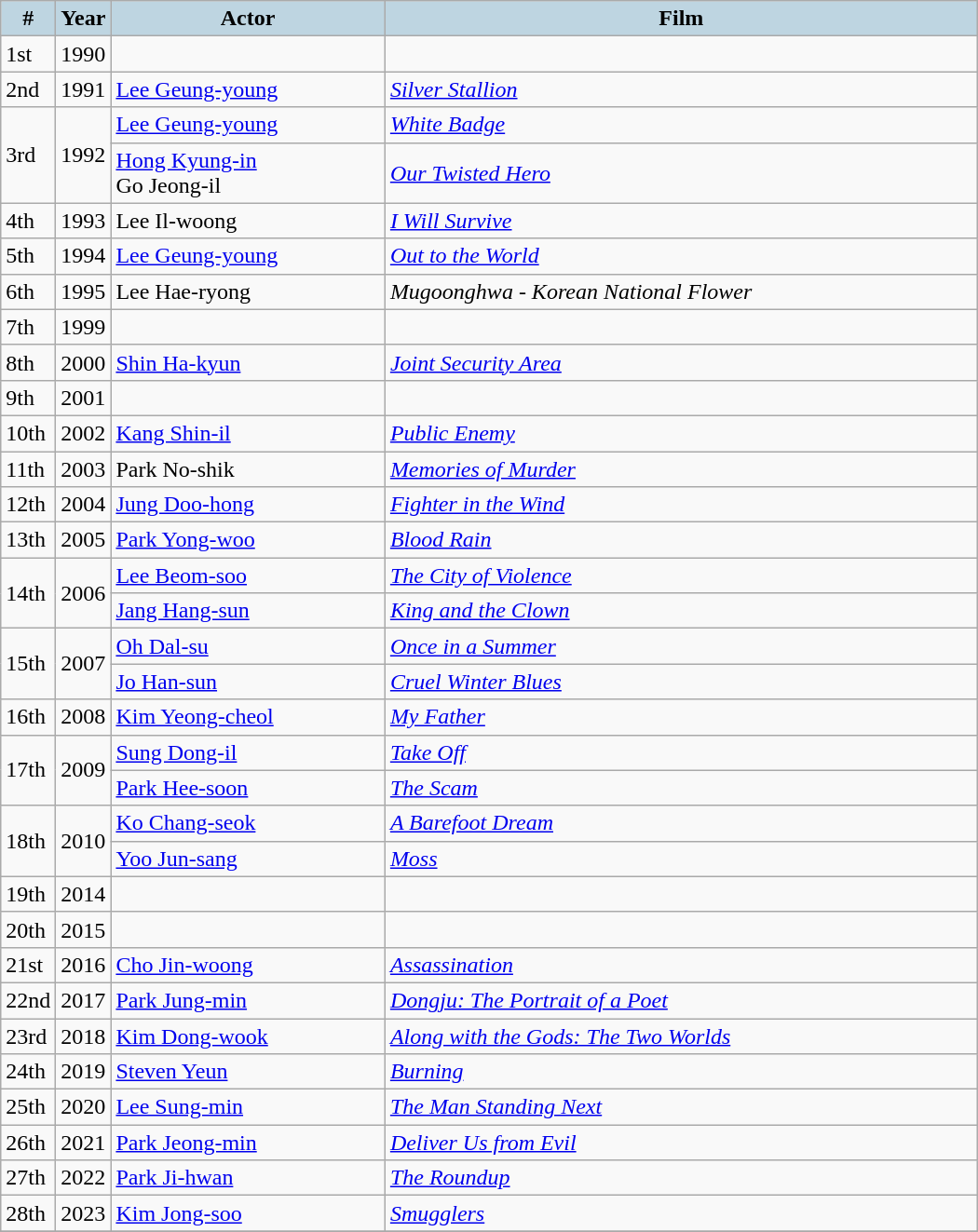<table class="wikitable" style="width:700px">
<tr>
<th style="background:#BED5E1; width:10px">#</th>
<th style="background:#BED5E1; width:10px">Year</th>
<th style="background:#BED5E1;">Actor</th>
<th style="background:#BED5E1;">Film</th>
</tr>
<tr>
<td>1st</td>
<td>1990</td>
<td></td>
<td></td>
</tr>
<tr>
<td>2nd</td>
<td>1991</td>
<td><a href='#'>Lee Geung-young</a></td>
<td><em><a href='#'>Silver Stallion</a></em></td>
</tr>
<tr>
<td rowspan=2>3rd</td>
<td rowspan=2>1992</td>
<td><a href='#'>Lee Geung-young</a></td>
<td><em><a href='#'>White Badge</a></em></td>
</tr>
<tr>
<td><a href='#'>Hong Kyung-in</a> <br> Go Jeong-il</td>
<td><em><a href='#'>Our Twisted Hero</a></em></td>
</tr>
<tr>
<td>4th</td>
<td>1993</td>
<td>Lee Il-woong</td>
<td><em><a href='#'>I Will Survive</a></em></td>
</tr>
<tr>
<td>5th</td>
<td>1994</td>
<td><a href='#'>Lee Geung-young</a></td>
<td><em><a href='#'>Out to the World</a></em></td>
</tr>
<tr>
<td>6th</td>
<td>1995</td>
<td>Lee Hae-ryong</td>
<td><em>Mugoonghwa - Korean National Flower</em></td>
</tr>
<tr>
<td>7th</td>
<td>1999</td>
<td></td>
<td></td>
</tr>
<tr>
<td>8th</td>
<td>2000</td>
<td><a href='#'>Shin Ha-kyun</a></td>
<td><em><a href='#'>Joint Security Area</a></em></td>
</tr>
<tr>
<td>9th</td>
<td>2001</td>
<td></td>
<td></td>
</tr>
<tr>
<td>10th</td>
<td>2002</td>
<td><a href='#'>Kang Shin-il</a></td>
<td><em><a href='#'>Public Enemy</a></em></td>
</tr>
<tr>
<td>11th</td>
<td>2003</td>
<td>Park No-shik</td>
<td><em><a href='#'>Memories of Murder</a></em></td>
</tr>
<tr>
<td>12th</td>
<td>2004</td>
<td><a href='#'>Jung Doo-hong</a></td>
<td><em><a href='#'>Fighter in the Wind</a></em></td>
</tr>
<tr>
<td>13th</td>
<td>2005</td>
<td><a href='#'>Park Yong-woo</a></td>
<td><em><a href='#'>Blood Rain</a></em></td>
</tr>
<tr>
<td rowspan=2>14th</td>
<td rowspan=2>2006</td>
<td><a href='#'>Lee Beom-soo</a></td>
<td><em><a href='#'>The City of Violence</a></em></td>
</tr>
<tr>
<td><a href='#'>Jang Hang-sun</a></td>
<td><em><a href='#'>King and the Clown</a></em></td>
</tr>
<tr>
<td rowspan=2>15th</td>
<td rowspan=2>2007</td>
<td><a href='#'>Oh Dal-su</a></td>
<td><em><a href='#'>Once in a Summer</a></em></td>
</tr>
<tr>
<td><a href='#'>Jo Han-sun</a></td>
<td><em><a href='#'>Cruel Winter Blues</a></em></td>
</tr>
<tr>
<td>16th</td>
<td>2008</td>
<td><a href='#'>Kim Yeong-cheol</a></td>
<td><em><a href='#'>My Father</a></em></td>
</tr>
<tr>
<td rowspan=2>17th</td>
<td rowspan=2>2009</td>
<td><a href='#'>Sung Dong-il</a></td>
<td><em><a href='#'>Take Off</a></em></td>
</tr>
<tr>
<td><a href='#'>Park Hee-soon</a></td>
<td><em><a href='#'>The Scam</a></em></td>
</tr>
<tr>
<td rowspan=2>18th</td>
<td rowspan=2>2010</td>
<td><a href='#'>Ko Chang-seok</a></td>
<td><em><a href='#'>A Barefoot Dream</a></em></td>
</tr>
<tr>
<td><a href='#'>Yoo Jun-sang</a></td>
<td><em><a href='#'>Moss</a></em></td>
</tr>
<tr>
<td>19th</td>
<td>2014</td>
<td></td>
<td></td>
</tr>
<tr>
<td>20th</td>
<td>2015</td>
<td></td>
<td></td>
</tr>
<tr>
<td>21st</td>
<td>2016</td>
<td><a href='#'>Cho Jin-woong</a></td>
<td><em><a href='#'>Assassination</a></em></td>
</tr>
<tr>
<td>22nd</td>
<td>2017</td>
<td><a href='#'>Park Jung-min</a></td>
<td><em><a href='#'>Dongju: The Portrait of a Poet</a></em></td>
</tr>
<tr>
<td>23rd</td>
<td>2018</td>
<td><a href='#'>Kim Dong-wook</a></td>
<td><em><a href='#'>Along with the Gods: The Two Worlds</a></em></td>
</tr>
<tr>
<td>24th</td>
<td>2019</td>
<td><a href='#'>Steven Yeun</a></td>
<td><em><a href='#'>Burning</a></em></td>
</tr>
<tr>
<td>25th</td>
<td>2020</td>
<td><a href='#'>Lee Sung-min</a></td>
<td><em><a href='#'>The Man Standing Next</a></em></td>
</tr>
<tr>
<td>26th</td>
<td>2021</td>
<td><a href='#'>Park Jeong-min</a></td>
<td><em><a href='#'>Deliver Us from Evil</a></em></td>
</tr>
<tr>
<td>27th</td>
<td>2022</td>
<td><a href='#'>Park Ji-hwan</a></td>
<td><em><a href='#'>The Roundup</a></em></td>
</tr>
<tr>
<td>28th</td>
<td>2023</td>
<td><a href='#'>Kim Jong-soo</a></td>
<td><em><a href='#'>Smugglers</a></em></td>
</tr>
<tr>
</tr>
</table>
